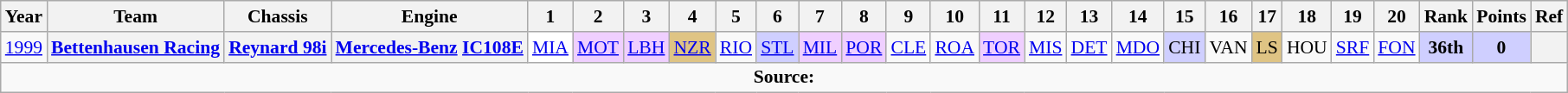<table class="wikitable" style="text-align:center; font-size:90%">
<tr>
<th>Year</th>
<th>Team</th>
<th>Chassis</th>
<th>Engine</th>
<th>1</th>
<th>2</th>
<th>3</th>
<th>4</th>
<th>5</th>
<th>6</th>
<th>7</th>
<th>8</th>
<th>9</th>
<th>10</th>
<th>11</th>
<th>12</th>
<th>13</th>
<th>14</th>
<th>15</th>
<th>16</th>
<th>17</th>
<th>18</th>
<th>19</th>
<th>20</th>
<th>Rank</th>
<th>Points</th>
<th>Ref</th>
</tr>
<tr>
<td><a href='#'>1999</a></td>
<th><a href='#'>Bettenhausen Racing</a></th>
<th><a href='#'>Reynard 98i</a></th>
<th><a href='#'>Mercedes-Benz</a> <a href='#'>IC108E</a></th>
<td style="background:#FFFFFF;"><a href='#'>MIA</a><br></td>
<td style="background:#EFCFFF;"><a href='#'>MOT</a><br></td>
<td style="background:#EFCFFF;"><a href='#'>LBH</a><br></td>
<td style="background:#DFC484;"><a href='#'>NZR</a><br></td>
<td><a href='#'>RIO</a></td>
<td style="background:#CFCFFF;"><a href='#'>STL</a><br></td>
<td style="background:#EFCFFF;"><a href='#'>MIL</a><br></td>
<td style="background:#EFCFFF;"><a href='#'>POR</a><br></td>
<td><a href='#'>CLE</a></td>
<td><a href='#'>ROA</a></td>
<td style="background:#EFCFFF;"><a href='#'>TOR</a><br></td>
<td><a href='#'>MIS</a></td>
<td><a href='#'>DET</a></td>
<td><a href='#'>MDO</a></td>
<td style="background:#CFCFFF;">CHI<br></td>
<td>VAN</td>
<td style="background:#DFC484;">LS<br></td>
<td>HOU</td>
<td><a href='#'>SRF</a></td>
<td><a href='#'>FON</a></td>
<td style="background:#CFCFFF;"><strong>36th</strong></td>
<td style="background:#CFCFFF;"><strong>0</strong></td>
<th></th>
</tr>
<tr>
<td colspan="27"><strong>Source:</strong></td>
</tr>
</table>
